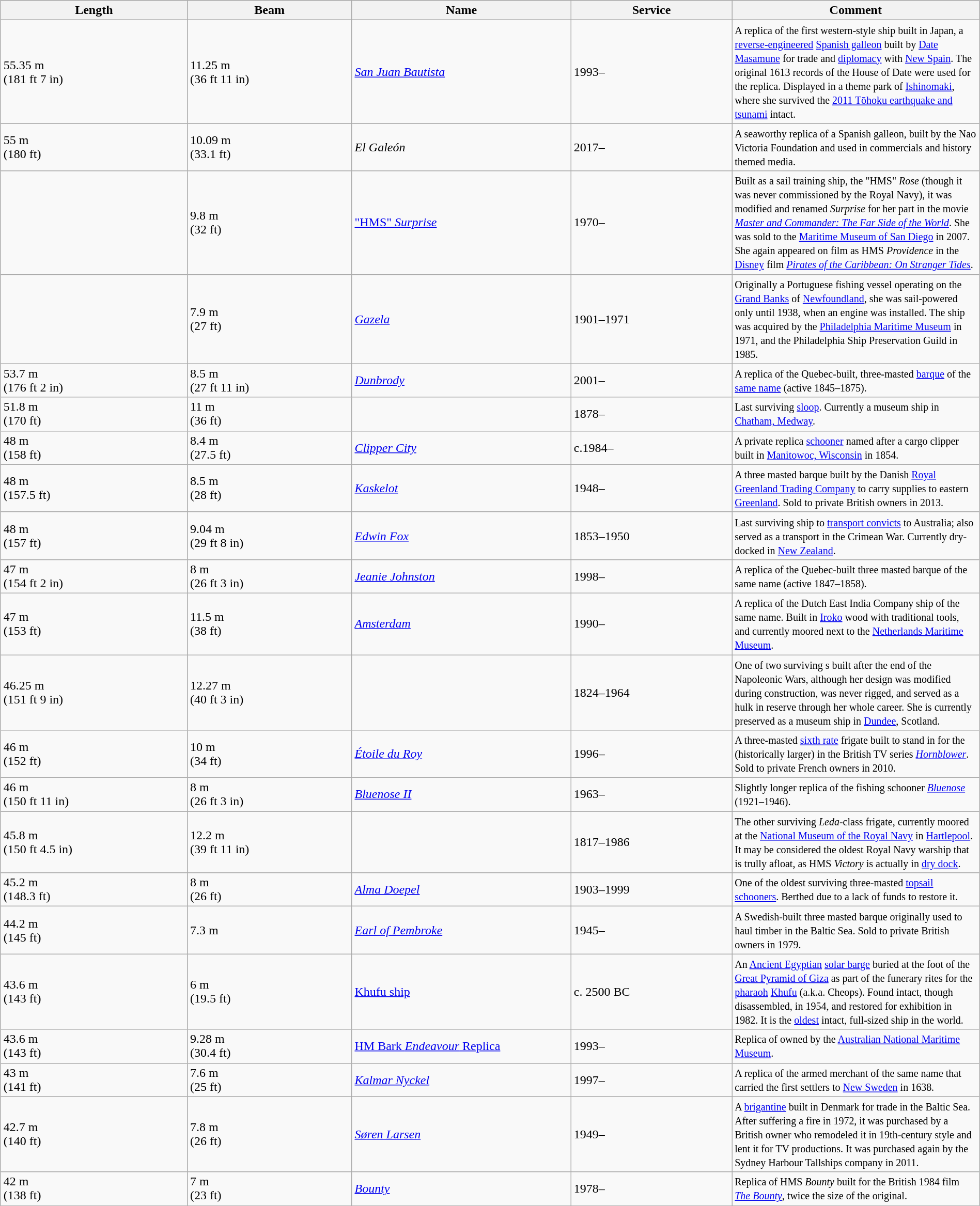<table class="sortable wikitable" style="margin:1px; border:1px solid #ccc; width:100%;">
<tr style="vertical-align:top; text-align:left; background:#ccc;">
<th width="1"><strong>Length</strong></th>
<th width="1"><strong>Beam</strong></th>
<th width="1"><strong>Name</strong></th>
<th width="1"><strong>Service</strong></th>
<th width="1"><strong>Comment</strong></th>
</tr>
<tr>
<td>55.35 m<br>(181 ft 7 in)</td>
<td>11.25 m<br>(36 ft 11 in)</td>
<td> <em><a href='#'>San Juan Bautista</a></em></td>
<td>1993–</td>
<td><small>A replica of the first western-style ship built in Japan, a <a href='#'>reverse-engineered</a> <a href='#'>Spanish galleon</a> built by <a href='#'>Date Masamune</a> for trade and <a href='#'>diplomacy</a> with <a href='#'>New Spain</a>. The original 1613 records of the House of Date were used for the replica. Displayed in a theme park of <a href='#'>Ishinomaki</a>, where she survived the <a href='#'>2011 Tōhoku earthquake and tsunami</a> intact.</small></td>
</tr>
<tr>
<td>55 m<br>(180 ft)</td>
<td>10.09 m<br>(33.1 ft)</td>
<td> <em>El Galeón</em></td>
<td>2017–</td>
<td><small>A seaworthy replica of a Spanish galleon, built by the Nao Victoria Foundation and used in commercials and history themed media.</small></td>
</tr>
<tr>
<td></td>
<td>9.8 m<br> (32 ft)</td>
<td> <a href='#'>"HMS" <em>Surprise</em></a></td>
<td>1970–</td>
<td><small>Built as a sail training ship, the "HMS" <em>Rose</em> (though it was never commissioned by the Royal Navy), it was modified and renamed <em>Surprise</em> for her part in the movie <em><a href='#'>Master and Commander: The Far Side of the World</a></em>. She was sold to the <a href='#'>Maritime Museum of San Diego</a> in 2007. She again appeared on film as HMS <em>Providence</em> in the <a href='#'>Disney</a> film <em><a href='#'>Pirates of the Caribbean: On Stranger Tides</a></em>.</small></td>
</tr>
<tr>
<td></td>
<td>7.9 m <br> (27 ft)</td>
<td> <em><a href='#'>Gazela</a></em></td>
<td>1901–1971</td>
<td><small>Originally a Portuguese fishing vessel operating on the <a href='#'>Grand Banks</a> of <a href='#'>Newfoundland</a>, she was sail-powered only until 1938, when an engine was installed. The ship was acquired by the <a href='#'>Philadelphia Maritime Museum</a> in 1971, and the Philadelphia Ship Preservation Guild in 1985.</small></td>
</tr>
<tr>
<td>53.7 m<br>(176 ft 2 in)</td>
<td>8.5 m<br>(27 ft 11 in)</td>
<td> <em><a href='#'>Dunbrody</a></em></td>
<td>2001–</td>
<td><small>A replica of the Quebec-built, three-masted <a href='#'>barque</a> of the <a href='#'>same name</a> (active 1845–1875).</small></td>
</tr>
<tr>
<td>51.8 m<br>(170 ft)</td>
<td>11 m<br>(36 ft)</td>
<td> </td>
<td>1878–</td>
<td><small>Last surviving  <a href='#'>sloop</a>. Currently a museum ship in <a href='#'>Chatham, Medway</a>.</small></td>
</tr>
<tr>
<td>48 m<br>(158 ft)</td>
<td>8.4 m<br>(27.5 ft)</td>
<td> <em><a href='#'>Clipper City</a></em></td>
<td>c.1984–</td>
<td><small>A private replica <a href='#'>schooner</a> named after a cargo clipper built in <a href='#'>Manitowoc, Wisconsin</a> in 1854.</small></td>
</tr>
<tr>
<td>48 m<br>(157.5 ft)</td>
<td>8.5 m<br>(28 ft)</td>
<td> <em><a href='#'>Kaskelot</a></em></td>
<td>1948–</td>
<td><small>A three masted barque built by the Danish <a href='#'>Royal Greenland Trading Company</a> to carry supplies to eastern <a href='#'>Greenland</a>. Sold to private British owners in 2013.</small></td>
</tr>
<tr>
<td>48 m<br>(157 ft)</td>
<td>9.04 m<br>(29 ft 8 in)</td>
<td> <em><a href='#'>Edwin Fox</a></em></td>
<td>1853–1950</td>
<td><small>Last surviving ship to <a href='#'>transport convicts</a> to Australia; also served as a transport in the Crimean War. Currently dry-docked in <a href='#'>New Zealand</a>.</small></td>
</tr>
<tr>
<td>47 m<br>(154 ft 2 in)</td>
<td>8 m<br>(26 ft 3 in)</td>
<td> <em><a href='#'>Jeanie Johnston</a></em></td>
<td>1998–</td>
<td><small>A replica of the Quebec-built three masted barque of the same name (active 1847–1858).</small></td>
</tr>
<tr>
<td>47 m<br>(153 ft)</td>
<td>11.5 m<br>(38 ft)</td>
<td> <em><a href='#'>Amsterdam</a></em></td>
<td>1990–</td>
<td><small>A replica of the Dutch East India Company ship of the same name. Built in <a href='#'>Iroko</a> wood with traditional tools, and currently moored next to the <a href='#'>Netherlands Maritime Museum</a>.</small></td>
</tr>
<tr>
<td>46.25 m<br>(151 ft 9 in)</td>
<td>12.27 m<br>(40 ft 3 in)</td>
<td> </td>
<td>1824–1964</td>
<td><small>One of two surviving s built after the end of the Napoleonic Wars, although her design was modified during construction, was never rigged, and served as a hulk in reserve through her whole career. She is currently preserved as a museum ship in <a href='#'>Dundee</a>, Scotland.</small></td>
</tr>
<tr>
<td>46 m<br>(152 ft)</td>
<td>10 m<br>(34 ft)</td>
<td> <em><a href='#'>Étoile du Roy</a></em></td>
<td>1996–</td>
<td><small>A three-masted <a href='#'>sixth rate</a> frigate built to stand in for the (historically larger)  in the British TV series <em><a href='#'>Hornblower</a></em>. Sold to private French owners in 2010.</small></td>
</tr>
<tr>
<td>46 m<br>(150 ft 11 in)</td>
<td>8 m<br>(26 ft 3 in)</td>
<td> <em><a href='#'>Bluenose II</a></em></td>
<td>1963–</td>
<td><small>Slightly longer replica of the fishing schooner <em><a href='#'>Bluenose</a></em> (1921–1946).</small></td>
</tr>
<tr>
<td>45.8 m<br>(150 ft 4.5 in)</td>
<td>12.2 m<br>(39 ft 11 in)</td>
<td> </td>
<td>1817–1986</td>
<td><small>The other surviving <em>Leda</em>-class frigate, currently moored at the <a href='#'>National Museum of the Royal Navy</a> in <a href='#'>Hartlepool</a>. It may be considered the oldest Royal Navy warship that is trully afloat, as HMS <em>Victory</em> is actually in <a href='#'>dry dock</a>.</small></td>
</tr>
<tr>
<td>45.2 m<br>(148.3 ft)</td>
<td>8 m<br>(26 ft)</td>
<td> <em><a href='#'>Alma Doepel</a></em></td>
<td>1903–1999</td>
<td><small>One of the oldest surviving three-masted <a href='#'>topsail schooners</a>. Berthed due to a lack of funds to restore it.</small></td>
</tr>
<tr>
<td>44.2 m<br>(145 ft)</td>
<td>7.3 m</td>
<td> <em><a href='#'>Earl of Pembroke</a></em></td>
<td>1945–</td>
<td><small>A Swedish-built three masted barque originally used to haul timber in the Baltic Sea. Sold to private British owners in 1979.</small></td>
</tr>
<tr>
<td>43.6 m<br>(143 ft)</td>
<td>6 m<br>(19.5 ft)</td>
<td> <a href='#'>Khufu ship</a></td>
<td>c. 2500 BC</td>
<td><small>An <a href='#'>Ancient Egyptian</a> <a href='#'>solar barge</a> buried at the foot of the <a href='#'>Great Pyramid of Giza</a> as part of the funerary rites for the <a href='#'>pharaoh</a> <a href='#'>Khufu</a> (a.k.a. Cheops). Found intact, though disassembled, in 1954, and restored for exhibition in 1982. It is the <a href='#'>oldest</a> intact, full-sized ship in the world.</small></td>
</tr>
<tr>
<td>43.6 m<br>(143 ft)</td>
<td>9.28 m<br>(30.4 ft)</td>
<td> <a href='#'>HM Bark <em>Endeavour</em> Replica</a></td>
<td>1993–</td>
<td><small>Replica of  owned by the <a href='#'>Australian National Maritime Museum</a>.</small></td>
</tr>
<tr>
<td>43 m<br>(141 ft)</td>
<td>7.6 m<br>(25 ft)</td>
<td> <em><a href='#'>Kalmar Nyckel</a></em></td>
<td>1997–</td>
<td><small>A replica of the armed merchant of the same name that carried the first settlers to <a href='#'>New Sweden</a> in 1638.</small></td>
</tr>
<tr>
<td>42.7 m<br>(140 ft)</td>
<td>7.8 m<br>(26 ft)</td>
<td> <em><a href='#'>Søren Larsen</a></em></td>
<td>1949–</td>
<td><small>A <a href='#'>brigantine</a> built in Denmark for trade in the Baltic Sea. After suffering a fire in 1972, it was purchased by a British owner who remodeled it in 19th-century style and lent it for TV productions. It was purchased again by the Sydney Harbour Tallships company in 2011.</small></td>
</tr>
<tr>
<td>42 m<br>(138 ft)</td>
<td>7 m<br>(23 ft)</td>
<td> <em><a href='#'>Bounty</a></em></td>
<td>1978–</td>
<td><small>Replica of HMS <em>Bounty</em> built for the British 1984 film <em><a href='#'>The Bounty</a></em>, twice the size of the original.</small></td>
</tr>
</table>
